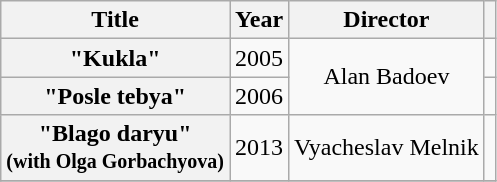<table class="wikitable plainrowheaders" style="text-align:center;">
<tr>
<th>Title</th>
<th>Year</th>
<th>Director</th>
<th></th>
</tr>
<tr>
<th scope="row">"Kukla"</th>
<td>2005</td>
<td rowspan=2>Alan Badoev</td>
<td></td>
</tr>
<tr>
<th scope="row">"Posle tebya"</th>
<td>2006</td>
<td></td>
</tr>
<tr>
<th scope="row">"Blago daryu"<br> <small>(with Olga Gorbachyova)</small></th>
<td>2013</td>
<td>Vyacheslav Melnik</td>
<td></td>
</tr>
<tr>
</tr>
</table>
